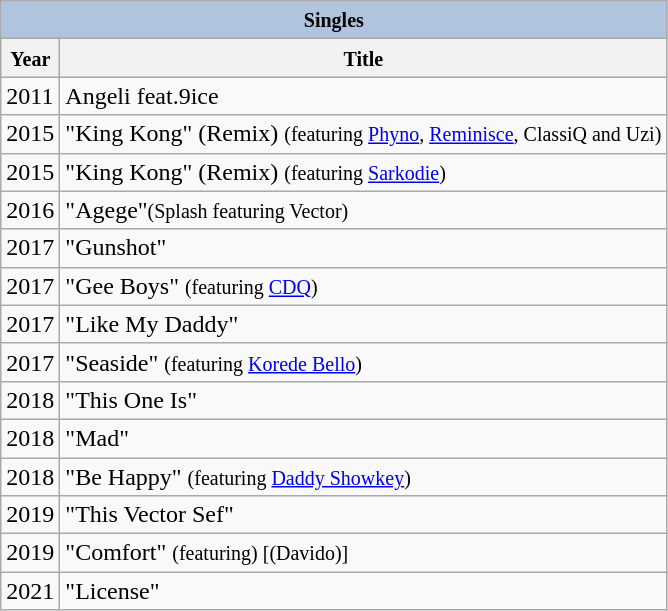<table class="wikitable">
<tr style="background:#ccc; text-align:center;">
<th colspan="3" style="background: LightSteelBlue;"><small>Singles</small></th>
</tr>
<tr style="background:#ccc; text-align:center;">
<th><small>Year</small></th>
<th><small>Title</small></th>
</tr>
<tr>
<td>2011</td>
<td>Angeli feat.9ice</td>
</tr>
<tr>
<td>2015</td>
<td>"King Kong" (Remix) <small>(featuring <a href='#'>Phyno</a>, <a href='#'>Reminisce</a>, ClassiQ and Uzi)</small></td>
</tr>
<tr>
<td>2015</td>
<td>"King Kong" (Remix) <small>(featuring <a href='#'>Sarkodie</a>)</small> <small></small></td>
</tr>
<tr>
<td>2016</td>
<td>"Agege"<small>(Splash featuring Vector)</small></td>
</tr>
<tr>
<td>2017</td>
<td>"Gunshot"</td>
</tr>
<tr>
<td>2017</td>
<td>"Gee Boys" <small>(featuring <a href='#'>CDQ</a>)</small></td>
</tr>
<tr>
<td>2017</td>
<td>"Like My Daddy"</td>
</tr>
<tr>
<td>2017</td>
<td>"Seaside" <small>(featuring <a href='#'>Korede Bello</a>)</small></td>
</tr>
<tr>
<td>2018</td>
<td>"This One Is"</td>
</tr>
<tr>
<td>2018</td>
<td>"Mad"</td>
</tr>
<tr>
<td>2018</td>
<td>"Be Happy" <small>(featuring <a href='#'>Daddy Showkey</a>)</small></td>
</tr>
<tr>
<td>2019</td>
<td>"This Vector Sef"</td>
</tr>
<tr>
<td>2019</td>
<td>"Comfort" <small> (featuring) [(Davido)]</small></td>
</tr>
<tr>
<td>2021</td>
<td>"License"</td>
</tr>
</table>
